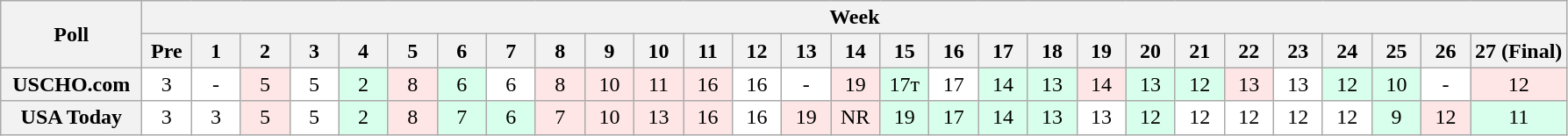<table class="wikitable" style="white-space:nowrap;">
<tr>
<th scope="col" width="100" rowspan="2">Poll</th>
<th colspan="28">Week</th>
</tr>
<tr>
<th scope="col" width="30">Pre</th>
<th scope="col" width="30">1</th>
<th scope="col" width="30">2</th>
<th scope="col" width="30">3</th>
<th scope="col" width="30">4</th>
<th scope="col" width="30">5</th>
<th scope="col" width="30">6</th>
<th scope="col" width="30">7</th>
<th scope="col" width="30">8</th>
<th scope="col" width="30">9</th>
<th scope="col" width="30">10</th>
<th scope="col" width="30">11</th>
<th scope="col" width="30">12</th>
<th scope="col" width="30">13</th>
<th scope="col" width="30">14</th>
<th scope="col" width="30">15</th>
<th scope="col" width="30">16</th>
<th scope="col" width="30">17</th>
<th scope="col" width="30">18</th>
<th scope="col" width="30">19</th>
<th scope="col" width="30">20</th>
<th scope="col" width="30">21</th>
<th scope="col" width="30">22</th>
<th scope="col" width="30">23</th>
<th scope="col" width="30">24</th>
<th scope="col" width="30">25</th>
<th scope="col" width="30">26</th>
<th scope="col" width="30">27 (Final)</th>
</tr>
<tr style="text-align:center;">
<th>USCHO.com</th>
<td bgcolor=FFFFFF>3 </td>
<td bgcolor=FFFFFF>-</td>
<td bgcolor=FFE6E6>5</td>
<td bgcolor=FFFFFF>5</td>
<td bgcolor=D8FFEB>2 </td>
<td bgcolor=FFE6E6>8</td>
<td bgcolor=D8FFEB>6</td>
<td bgcolor=FFFFFF>6</td>
<td bgcolor=FFE6E6>8</td>
<td bgcolor=FFE6E6>10</td>
<td bgcolor=FFE6E6>11</td>
<td bgcolor=FFE6E6>16</td>
<td bgcolor=FFFFFF>16</td>
<td bgcolor=FFFFFF>-</td>
<td bgcolor=FFE6E6>19</td>
<td bgcolor=D8FFEB>17т</td>
<td bgcolor=FFFFFF>17</td>
<td bgcolor=D8FFEB>14</td>
<td bgcolor=D8FFEB>13</td>
<td bgcolor=FFE6E6>14</td>
<td bgcolor=D8FFEB>13</td>
<td bgcolor=D8FFEB>12</td>
<td bgcolor=FFE6E6>13</td>
<td bgcolor=FFFFFF>13</td>
<td bgcolor=D8FFEB>12</td>
<td bgcolor=D8FFEB>10</td>
<td bgcolor=FFFFFF>-</td>
<td bgcolor=FFE6E6>12</td>
</tr>
<tr style="text-align:center;">
<th>USA Today</th>
<td bgcolor=FFFFFF>3 </td>
<td bgcolor=FFFFFF>3 </td>
<td bgcolor=FFE6E6>5</td>
<td bgcolor=FFFFFF>5</td>
<td bgcolor=D8FFEB>2 </td>
<td bgcolor=FFE6E6>8</td>
<td bgcolor=D8FFEB>7</td>
<td bgcolor=D8FFEB>6</td>
<td bgcolor=FFE6E6>7</td>
<td bgcolor=FFE6E6>10</td>
<td bgcolor=FFE6E6>13</td>
<td bgcolor=FFE6E6>16</td>
<td bgcolor=FFFFFF>16</td>
<td bgcolor=FFE6E6>19</td>
<td bgcolor=FFE6E6>NR</td>
<td bgcolor=D8FFEB>19</td>
<td bgcolor=D8FFEB>17</td>
<td bgcolor=D8FFEB>14</td>
<td bgcolor=D8FFEB>13</td>
<td bgcolor=FFFFFF>13</td>
<td bgcolor=D8FFEB>12</td>
<td bgcolor=FFFFFF>12</td>
<td bgcolor=FFFFFF>12</td>
<td bgcolor=FFFFFF>12</td>
<td bgcolor=FFFFFF>12</td>
<td bgcolor=D8FFEB>9</td>
<td bgcolor=FFE6E6>12</td>
<td bgcolor=D8FFEB>11</td>
</tr>
</table>
